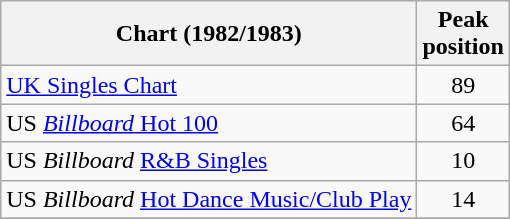<table class="wikitable sortable">
<tr>
<th>Chart (1982/1983)</th>
<th align="center">Peak<br>position</th>
</tr>
<tr>
<td><a href='#'>UK Singles Chart</a></td>
<td align="center">89</td>
</tr>
<tr>
<td>US <a href='#'><em>Billboard</em> Hot 100</a></td>
<td align="center">64</td>
</tr>
<tr>
<td>US <em>Billboard</em> <a href='#'>R&B Singles</a></td>
<td align="center">10</td>
</tr>
<tr>
<td>US <em>Billboard</em> <a href='#'>Hot Dance Music/Club Play</a></td>
<td align="center">14</td>
</tr>
<tr>
</tr>
</table>
